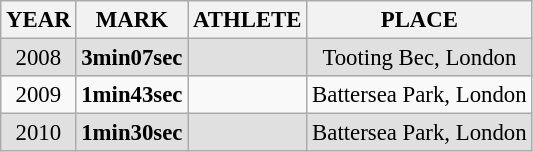<table class="wikitable sortable" style="font-size:95%;">
<tr>
<th>YEAR</th>
<th>MARK</th>
<th align="left">ATHLETE</th>
<th align="left">PLACE</th>
</tr>
<tr bgcolor="#e0e0e0">
<td align="center">2008</td>
<td align="center"><strong>3min07sec</strong></td>
<td></td>
<td align="center">Tooting Bec, London</td>
</tr>
<tr>
<td align="center">2009</td>
<td align="center"><strong>1min43sec</strong></td>
<td></td>
<td align="center">Battersea Park, London</td>
</tr>
<tr bgcolor="#e0e0e0">
<td align="center">2010</td>
<td align="center"><strong>1min30sec</strong></td>
<td></td>
<td align="center">Battersea Park, London</td>
</tr>
</table>
